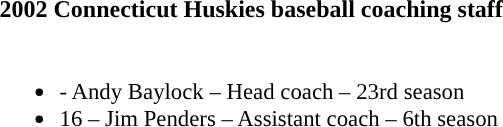<table class="toccolours">
<tr>
<th colspan=9>2002 Connecticut Huskies baseball coaching staff</th>
</tr>
<tr>
<td style="text-align: left; font-size: 95%;" valign="top"><br><ul><li>- Andy Baylock – Head coach – 23rd season</li><li>16 – Jim Penders – Assistant coach – 6th season</li></ul></td>
</tr>
</table>
